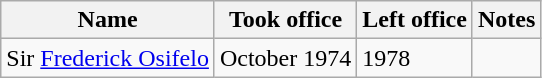<table class="wikitable">
<tr>
<th>Name</th>
<th>Took office</th>
<th>Left office</th>
<th>Notes</th>
</tr>
<tr>
<td>Sir <a href='#'>Frederick Osifelo</a></td>
<td>October 1974</td>
<td>1978</td>
<td></td>
</tr>
</table>
